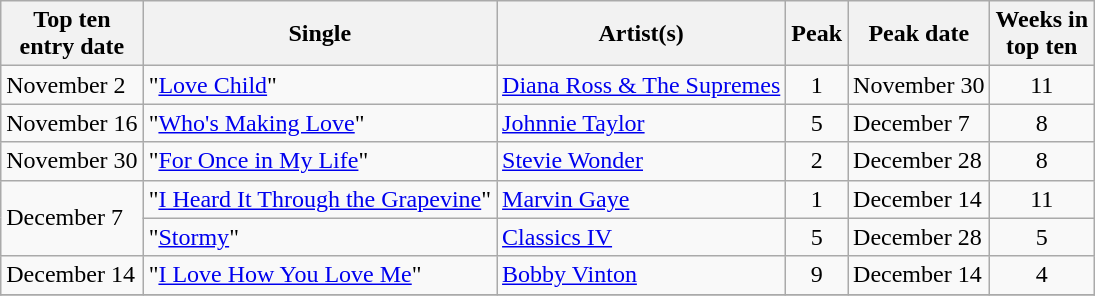<table class="plainrowheaders sortable wikitable">
<tr>
<th>Top ten<br>entry date</th>
<th>Single</th>
<th>Artist(s)</th>
<th data-sort-type="number">Peak</th>
<th>Peak date</th>
<th data-sort-type="number">Weeks in<br>top ten</th>
</tr>
<tr>
<td>November 2</td>
<td>"<a href='#'>Love Child</a>"</td>
<td><a href='#'>Diana Ross & The Supremes</a></td>
<td align=center>1</td>
<td>November 30</td>
<td align=center>11</td>
</tr>
<tr>
<td>November 16</td>
<td>"<a href='#'>Who's Making Love</a>"</td>
<td><a href='#'>Johnnie Taylor</a></td>
<td align=center>5</td>
<td>December 7</td>
<td align=center>8</td>
</tr>
<tr>
<td>November 30</td>
<td>"<a href='#'>For Once in My Life</a>"</td>
<td><a href='#'>Stevie Wonder</a></td>
<td align=center>2</td>
<td>December 28</td>
<td align=center>8</td>
</tr>
<tr>
<td rowspan="2">December 7</td>
<td>"<a href='#'>I Heard It Through the Grapevine</a>"</td>
<td><a href='#'>Marvin Gaye</a></td>
<td align=center>1</td>
<td>December 14</td>
<td align=center>11</td>
</tr>
<tr>
<td>"<a href='#'>Stormy</a>"</td>
<td><a href='#'>Classics IV</a></td>
<td align=center>5</td>
<td>December 28</td>
<td align=center>5</td>
</tr>
<tr>
<td>December 14</td>
<td>"<a href='#'>I Love How You Love Me</a>"</td>
<td><a href='#'>Bobby Vinton</a></td>
<td align=center>9</td>
<td>December 14</td>
<td align=center>4</td>
</tr>
<tr>
</tr>
</table>
